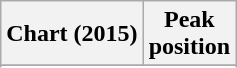<table class="wikitable sortable plainrowheaders" style="text-align:center">
<tr>
<th scope="col">Chart (2015)</th>
<th scope="col">Peak<br> position</th>
</tr>
<tr>
</tr>
<tr>
</tr>
<tr>
</tr>
</table>
